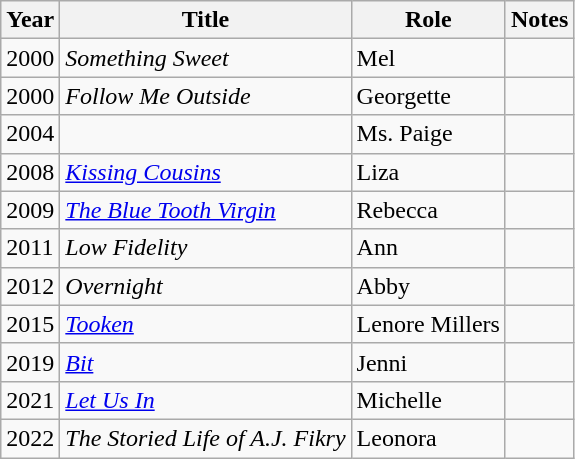<table class="wikitable sortable">
<tr>
<th>Year</th>
<th>Title</th>
<th>Role</th>
<th class="unsortable">Notes</th>
</tr>
<tr>
<td>2000</td>
<td><em>Something Sweet</em></td>
<td>Mel</td>
<td></td>
</tr>
<tr>
<td>2000</td>
<td><em>Follow Me Outside</em></td>
<td>Georgette</td>
<td></td>
</tr>
<tr>
<td>2004</td>
<td><em></em></td>
<td>Ms. Paige</td>
<td></td>
</tr>
<tr>
<td>2008</td>
<td><em><a href='#'>Kissing Cousins</a></em></td>
<td>Liza</td>
<td></td>
</tr>
<tr>
<td>2009</td>
<td><em><a href='#'>The Blue Tooth Virgin</a></em></td>
<td>Rebecca</td>
<td></td>
</tr>
<tr>
<td>2011</td>
<td><em>Low Fidelity</em></td>
<td>Ann</td>
<td></td>
</tr>
<tr>
<td>2012</td>
<td><em>Overnight</em></td>
<td>Abby</td>
<td></td>
</tr>
<tr>
<td>2015</td>
<td><em><a href='#'>Tooken</a></em></td>
<td>Lenore Millers</td>
<td></td>
</tr>
<tr>
<td>2019</td>
<td><em><a href='#'>Bit</a></em></td>
<td>Jenni</td>
<td></td>
</tr>
<tr>
<td>2021</td>
<td><em><a href='#'>Let Us In</a></em></td>
<td>Michelle</td>
<td></td>
</tr>
<tr>
<td>2022</td>
<td><em>The Storied Life of A.J. Fikry</em></td>
<td>Leonora</td>
<td></td>
</tr>
</table>
